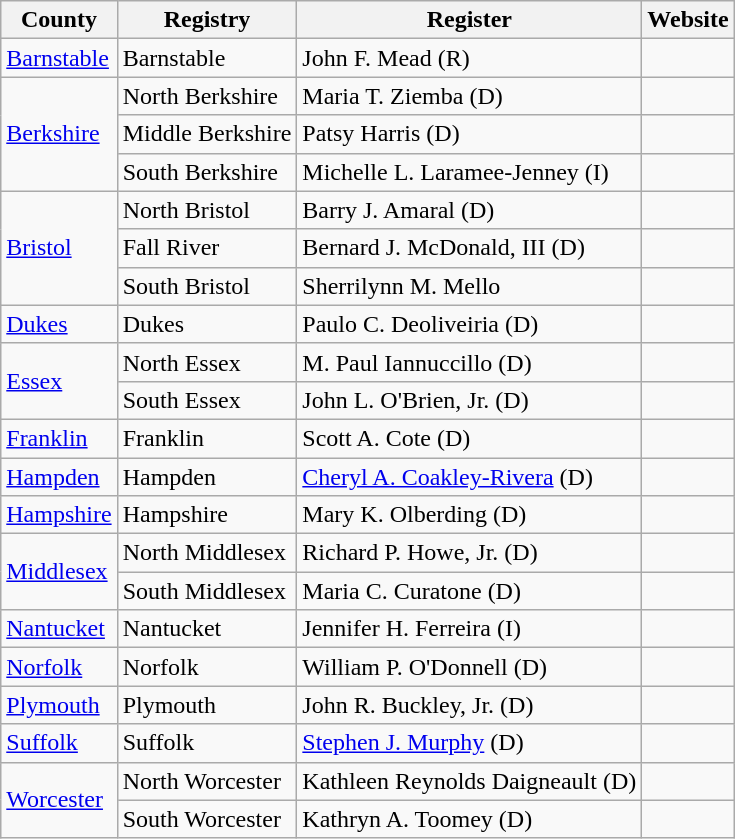<table class="wikitable mw-collapsible mw-collapsed">
<tr>
<th>County</th>
<th>Registry</th>
<th>Register</th>
<th>Website</th>
</tr>
<tr>
<td><a href='#'>Barnstable</a></td>
<td>Barnstable</td>
<td>John F. Mead (R)</td>
<td></td>
</tr>
<tr>
<td rowspan="3"><a href='#'>Berkshire</a></td>
<td>North Berkshire</td>
<td>Maria T. Ziemba (D)</td>
<td></td>
</tr>
<tr>
<td>Middle Berkshire</td>
<td>Patsy Harris (D)</td>
<td></td>
</tr>
<tr>
<td>South Berkshire</td>
<td>Michelle L. Laramee-Jenney (I)</td>
<td></td>
</tr>
<tr>
<td rowspan="3"><a href='#'>Bristol</a></td>
<td>North Bristol</td>
<td>Barry J. Amaral (D)</td>
<td></td>
</tr>
<tr>
<td>Fall River</td>
<td>Bernard J. McDonald, III (D)</td>
<td></td>
</tr>
<tr>
<td>South Bristol</td>
<td>Sherrilynn M. Mello</td>
<td></td>
</tr>
<tr>
<td><a href='#'>Dukes</a></td>
<td>Dukes</td>
<td>Paulo C. Deoliveiria (D)</td>
<td></td>
</tr>
<tr>
<td rowspan="2"><a href='#'>Essex</a></td>
<td>North Essex</td>
<td>M. Paul Iannuccillo (D)</td>
<td></td>
</tr>
<tr>
<td>South Essex</td>
<td>John L. O'Brien, Jr. (D)</td>
<td></td>
</tr>
<tr>
<td><a href='#'>Franklin</a></td>
<td>Franklin</td>
<td>Scott A. Cote (D)</td>
<td></td>
</tr>
<tr>
<td><a href='#'>Hampden</a></td>
<td>Hampden</td>
<td><a href='#'>Cheryl A. Coakley-Rivera</a> (D)</td>
<td></td>
</tr>
<tr>
<td><a href='#'>Hampshire</a></td>
<td>Hampshire</td>
<td>Mary K. Olberding (D)</td>
<td></td>
</tr>
<tr>
<td rowspan="2"><a href='#'>Middlesex</a></td>
<td>North Middlesex</td>
<td>Richard P. Howe, Jr. (D)</td>
<td></td>
</tr>
<tr>
<td>South Middlesex</td>
<td>Maria C. Curatone (D)</td>
<td></td>
</tr>
<tr>
<td><a href='#'>Nantucket</a></td>
<td>Nantucket</td>
<td>Jennifer H. Ferreira (I)</td>
<td></td>
</tr>
<tr>
<td><a href='#'>Norfolk</a></td>
<td>Norfolk</td>
<td>William P. O'Donnell (D)</td>
<td></td>
</tr>
<tr>
<td><a href='#'>Plymouth</a></td>
<td>Plymouth</td>
<td>John R. Buckley, Jr. (D)</td>
<td></td>
</tr>
<tr>
<td><a href='#'>Suffolk</a></td>
<td>Suffolk</td>
<td><a href='#'>Stephen J. Murphy</a> (D)</td>
<td></td>
</tr>
<tr>
<td rowspan="2"><a href='#'>Worcester</a></td>
<td>North Worcester</td>
<td>Kathleen Reynolds Daigneault (D)</td>
<td></td>
</tr>
<tr>
<td>South Worcester</td>
<td>Kathryn A. Toomey (D)</td>
<td></td>
</tr>
</table>
